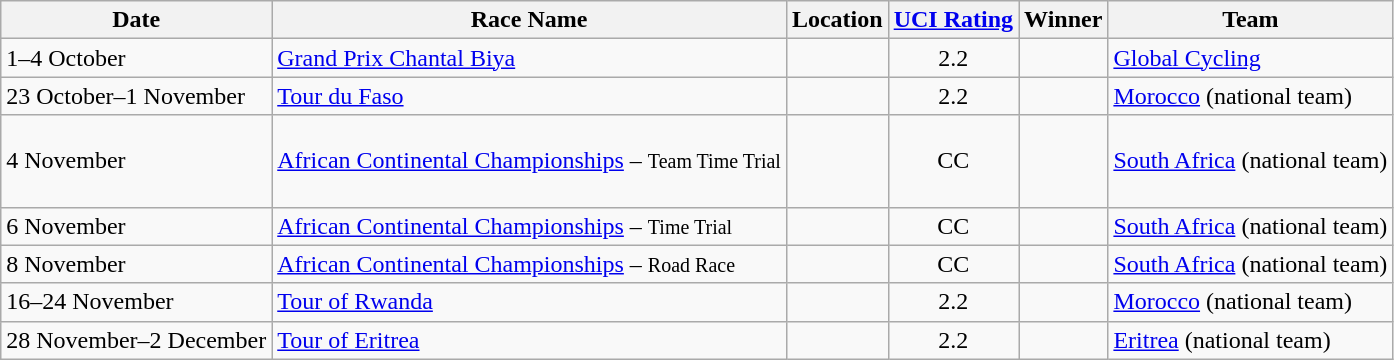<table class="wikitable sortable">
<tr>
<th>Date</th>
<th>Race Name</th>
<th>Location</th>
<th><a href='#'>UCI Rating</a></th>
<th>Winner</th>
<th>Team</th>
</tr>
<tr>
<td>1–4 October</td>
<td><a href='#'>Grand Prix Chantal Biya</a></td>
<td></td>
<td align=center>2.2</td>
<td></td>
<td><a href='#'>Global Cycling</a></td>
</tr>
<tr>
<td>23 October–1 November</td>
<td><a href='#'>Tour du Faso</a></td>
<td></td>
<td align=center>2.2</td>
<td></td>
<td><a href='#'>Morocco</a> (national team)</td>
</tr>
<tr>
<td>4 November</td>
<td><a href='#'>African Continental Championships</a> – <small>Team Time Trial</small></td>
<td></td>
<td align=center>CC</td>
<td><br><br><br></td>
<td><a href='#'>South Africa</a> (national team)</td>
</tr>
<tr>
<td>6 November</td>
<td><a href='#'>African Continental Championships</a> – <small>Time Trial</small></td>
<td></td>
<td align=center>CC</td>
<td></td>
<td><a href='#'>South Africa</a> (national team)</td>
</tr>
<tr>
<td>8 November</td>
<td><a href='#'>African Continental Championships</a> – <small>Road Race</small></td>
<td></td>
<td align=center>CC</td>
<td></td>
<td><a href='#'>South Africa</a> (national team)</td>
</tr>
<tr>
<td>16–24 November</td>
<td><a href='#'>Tour of Rwanda</a></td>
<td></td>
<td align=center>2.2</td>
<td></td>
<td><a href='#'>Morocco</a> (national team)</td>
</tr>
<tr>
<td>28 November–2 December</td>
<td><a href='#'>Tour of Eritrea</a></td>
<td></td>
<td align=center>2.2</td>
<td></td>
<td><a href='#'>Eritrea</a> (national team)</td>
</tr>
</table>
